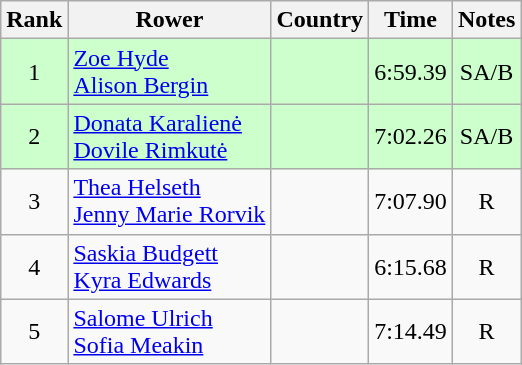<table class="wikitable" style="text-align:center">
<tr>
<th>Rank</th>
<th>Rower</th>
<th>Country</th>
<th>Time</th>
<th>Notes</th>
</tr>
<tr bgcolor=ccffcc>
<td>1</td>
<td align="left"><a href='#'>Zoe Hyde</a><br><a href='#'>Alison Bergin</a></td>
<td align="left"></td>
<td>6:59.39</td>
<td>SA/B</td>
</tr>
<tr bgcolor=ccffcc>
<td>2</td>
<td align="left"><a href='#'>Donata Karalienė</a><br><a href='#'>Dovile Rimkutė</a></td>
<td align="left"></td>
<td>7:02.26</td>
<td>SA/B</td>
</tr>
<tr>
<td>3</td>
<td align="left"><a href='#'>Thea Helseth</a><br><a href='#'>Jenny Marie Rorvik</a></td>
<td align="left"></td>
<td>7:07.90</td>
<td>R</td>
</tr>
<tr>
<td>4</td>
<td align="left"><a href='#'>Saskia Budgett</a><br><a href='#'>Kyra Edwards</a></td>
<td align="left"></td>
<td>6:15.68</td>
<td>R</td>
</tr>
<tr>
<td>5</td>
<td align="left"><a href='#'>Salome Ulrich</a><br><a href='#'>Sofia Meakin</a></td>
<td align="left"></td>
<td>7:14.49</td>
<td>R</td>
</tr>
</table>
